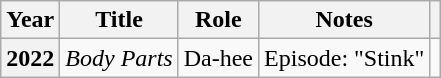<table class="wikitable plainrowheaders">
<tr>
<th scope="col">Year</th>
<th scope="col">Title</th>
<th scope="col">Role</th>
<th scope="col">Notes</th>
<th scope="col" class="unsortable"></th>
</tr>
<tr>
<th scope="row">2022</th>
<td><em>Body Parts</em></td>
<td>Da-hee</td>
<td>Episode: "Stink"</td>
<td style="text-align:center"></td>
</tr>
</table>
